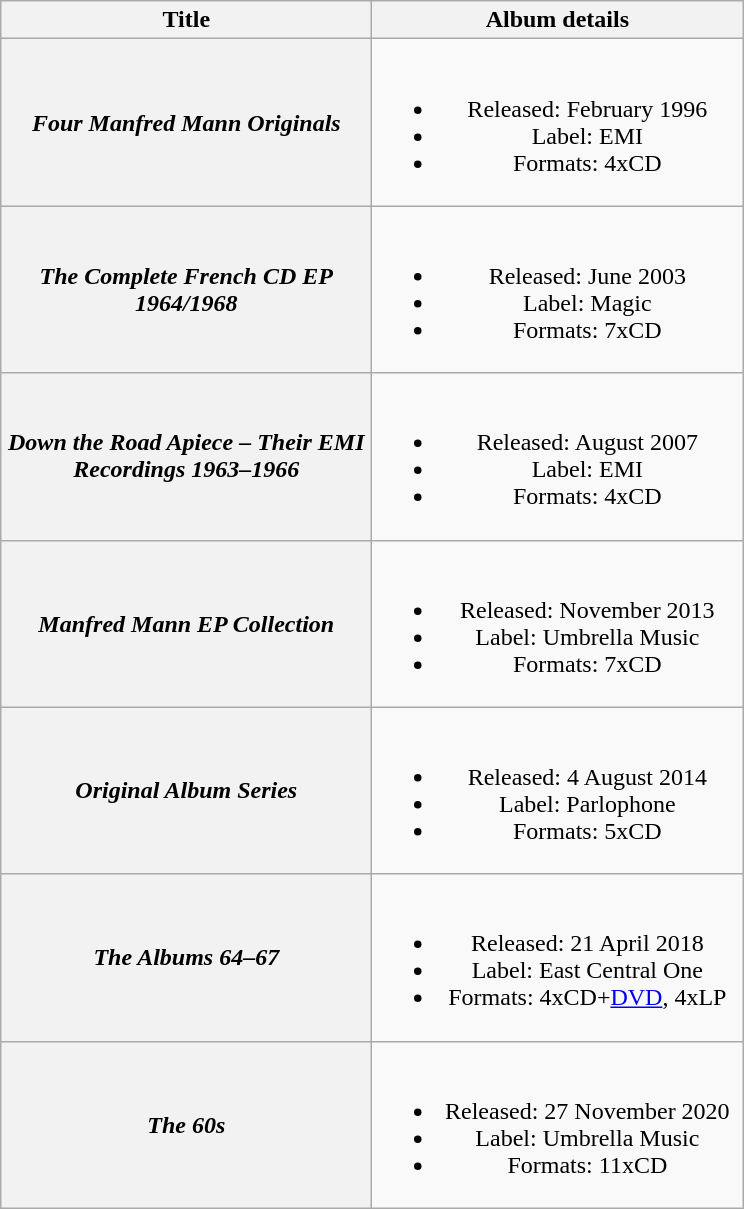<table class="wikitable plainrowheaders" style="text-align:center;">
<tr>
<th scope="col" style="width:15em;">Title</th>
<th scope="col" style="width:15em;">Album details</th>
</tr>
<tr>
<th scope="row"><em>Four Manfred Mann Originals</em></th>
<td><br><ul><li>Released: February 1996</li><li>Label: EMI</li><li>Formats: 4xCD</li></ul></td>
</tr>
<tr>
<th scope="row"><em>The Complete French CD EP 1964/1968</em></th>
<td><br><ul><li>Released: June 2003</li><li>Label: Magic</li><li>Formats: 7xCD</li></ul></td>
</tr>
<tr>
<th scope="row"><em>Down the Road Apiece – Their EMI Recordings 1963–1966</em></th>
<td><br><ul><li>Released: August 2007</li><li>Label: EMI</li><li>Formats: 4xCD</li></ul></td>
</tr>
<tr>
<th scope="row"><em>Manfred Mann EP Collection</em></th>
<td><br><ul><li>Released: November 2013</li><li>Label: Umbrella Music</li><li>Formats: 7xCD</li></ul></td>
</tr>
<tr>
<th scope="row"><em>Original Album Series</em></th>
<td><br><ul><li>Released: 4 August 2014</li><li>Label: Parlophone</li><li>Formats: 5xCD</li></ul></td>
</tr>
<tr>
<th scope="row"><em>The Albums 64–67</em></th>
<td><br><ul><li>Released: 21 April 2018</li><li>Label: East Central One</li><li>Formats: 4xCD+<a href='#'>DVD</a>, 4xLP</li></ul></td>
</tr>
<tr>
<th scope="row"><em>The 60s</em></th>
<td><br><ul><li>Released: 27 November 2020</li><li>Label: Umbrella Music</li><li>Formats: 11xCD</li></ul></td>
</tr>
</table>
